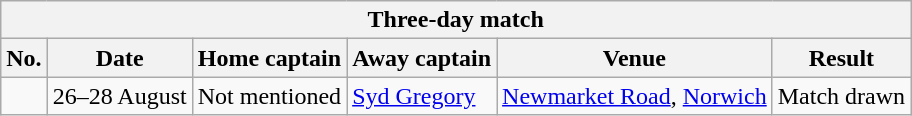<table class="wikitable">
<tr>
<th colspan="9">Three-day match</th>
</tr>
<tr>
<th>No.</th>
<th>Date</th>
<th>Home captain</th>
<th>Away captain</th>
<th>Venue</th>
<th>Result</th>
</tr>
<tr>
<td></td>
<td>26–28 August</td>
<td>Not mentioned</td>
<td><a href='#'>Syd Gregory</a></td>
<td><a href='#'>Newmarket Road</a>, <a href='#'>Norwich</a></td>
<td>Match drawn</td>
</tr>
</table>
